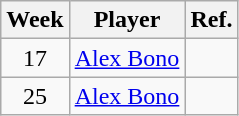<table class=wikitable>
<tr>
<th>Week</th>
<th>Player</th>
<th>Ref.</th>
</tr>
<tr>
<td align=center>17</td>
<td> <a href='#'>Alex Bono</a></td>
<td></td>
</tr>
<tr>
<td align=center>25</td>
<td> <a href='#'>Alex Bono</a></td>
<td></td>
</tr>
</table>
